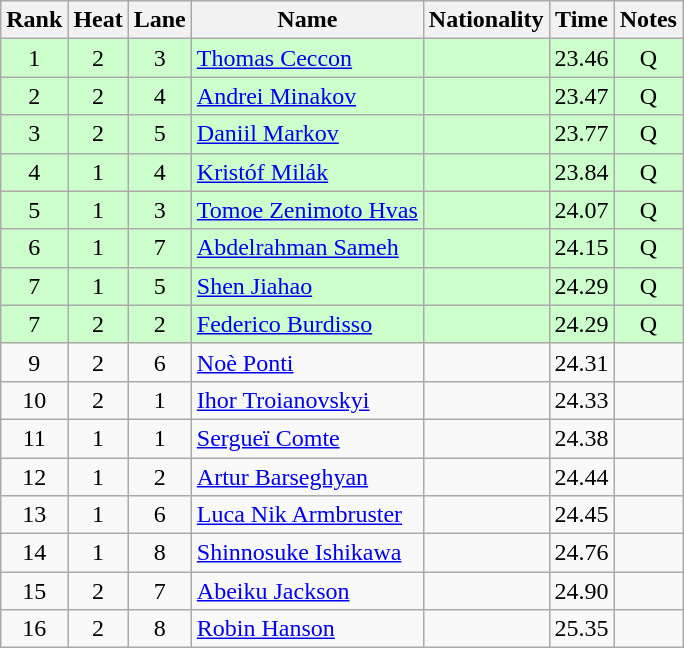<table class="wikitable sortable" style="text-align:center">
<tr>
<th>Rank</th>
<th>Heat</th>
<th>Lane</th>
<th>Name</th>
<th>Nationality</th>
<th>Time</th>
<th>Notes</th>
</tr>
<tr bgcolor=ccffcc>
<td>1</td>
<td>2</td>
<td>3</td>
<td align=left><a href='#'>Thomas Ceccon</a></td>
<td align=left></td>
<td>23.46</td>
<td>Q</td>
</tr>
<tr bgcolor=ccffcc>
<td>2</td>
<td>2</td>
<td>4</td>
<td align=left><a href='#'>Andrei Minakov</a></td>
<td align=left></td>
<td>23.47</td>
<td>Q</td>
</tr>
<tr bgcolor=ccffcc>
<td>3</td>
<td>2</td>
<td>5</td>
<td align=left><a href='#'>Daniil Markov</a></td>
<td align=left></td>
<td>23.77</td>
<td>Q</td>
</tr>
<tr bgcolor=ccffcc>
<td>4</td>
<td>1</td>
<td>4</td>
<td align=left><a href='#'>Kristóf Milák</a></td>
<td align=left></td>
<td>23.84</td>
<td>Q</td>
</tr>
<tr bgcolor=ccffcc>
<td>5</td>
<td>1</td>
<td>3</td>
<td align=left><a href='#'>Tomoe Zenimoto Hvas</a></td>
<td align=left></td>
<td>24.07</td>
<td>Q</td>
</tr>
<tr bgcolor=ccffcc>
<td>6</td>
<td>1</td>
<td>7</td>
<td align=left><a href='#'>Abdelrahman Sameh</a></td>
<td align=left></td>
<td>24.15</td>
<td>Q</td>
</tr>
<tr bgcolor=ccffcc>
<td>7</td>
<td>1</td>
<td>5</td>
<td align=left><a href='#'>Shen Jiahao</a></td>
<td align=left></td>
<td>24.29</td>
<td>Q</td>
</tr>
<tr bgcolor=ccffcc>
<td>7</td>
<td>2</td>
<td>2</td>
<td align=left><a href='#'>Federico Burdisso</a></td>
<td align=left></td>
<td>24.29</td>
<td>Q</td>
</tr>
<tr>
<td>9</td>
<td>2</td>
<td>6</td>
<td align=left><a href='#'>Noè Ponti</a></td>
<td align=left></td>
<td>24.31</td>
<td></td>
</tr>
<tr>
<td>10</td>
<td>2</td>
<td>1</td>
<td align=left><a href='#'>Ihor Troianovskyi</a></td>
<td align=left></td>
<td>24.33</td>
<td></td>
</tr>
<tr>
<td>11</td>
<td>1</td>
<td>1</td>
<td align=left><a href='#'>Sergueï Comte</a></td>
<td align=left></td>
<td>24.38</td>
<td></td>
</tr>
<tr>
<td>12</td>
<td>1</td>
<td>2</td>
<td align=left><a href='#'>Artur Barseghyan</a></td>
<td align=left></td>
<td>24.44</td>
<td></td>
</tr>
<tr>
<td>13</td>
<td>1</td>
<td>6</td>
<td align=left><a href='#'>Luca Nik Armbruster</a></td>
<td align=left></td>
<td>24.45</td>
<td></td>
</tr>
<tr>
<td>14</td>
<td>1</td>
<td>8</td>
<td align=left><a href='#'>Shinnosuke Ishikawa</a></td>
<td align=left></td>
<td>24.76</td>
<td></td>
</tr>
<tr>
<td>15</td>
<td>2</td>
<td>7</td>
<td align=left><a href='#'>Abeiku Jackson</a></td>
<td align=left></td>
<td>24.90</td>
<td></td>
</tr>
<tr>
<td>16</td>
<td>2</td>
<td>8</td>
<td align=left><a href='#'>Robin Hanson</a></td>
<td align=left></td>
<td>25.35</td>
<td></td>
</tr>
</table>
